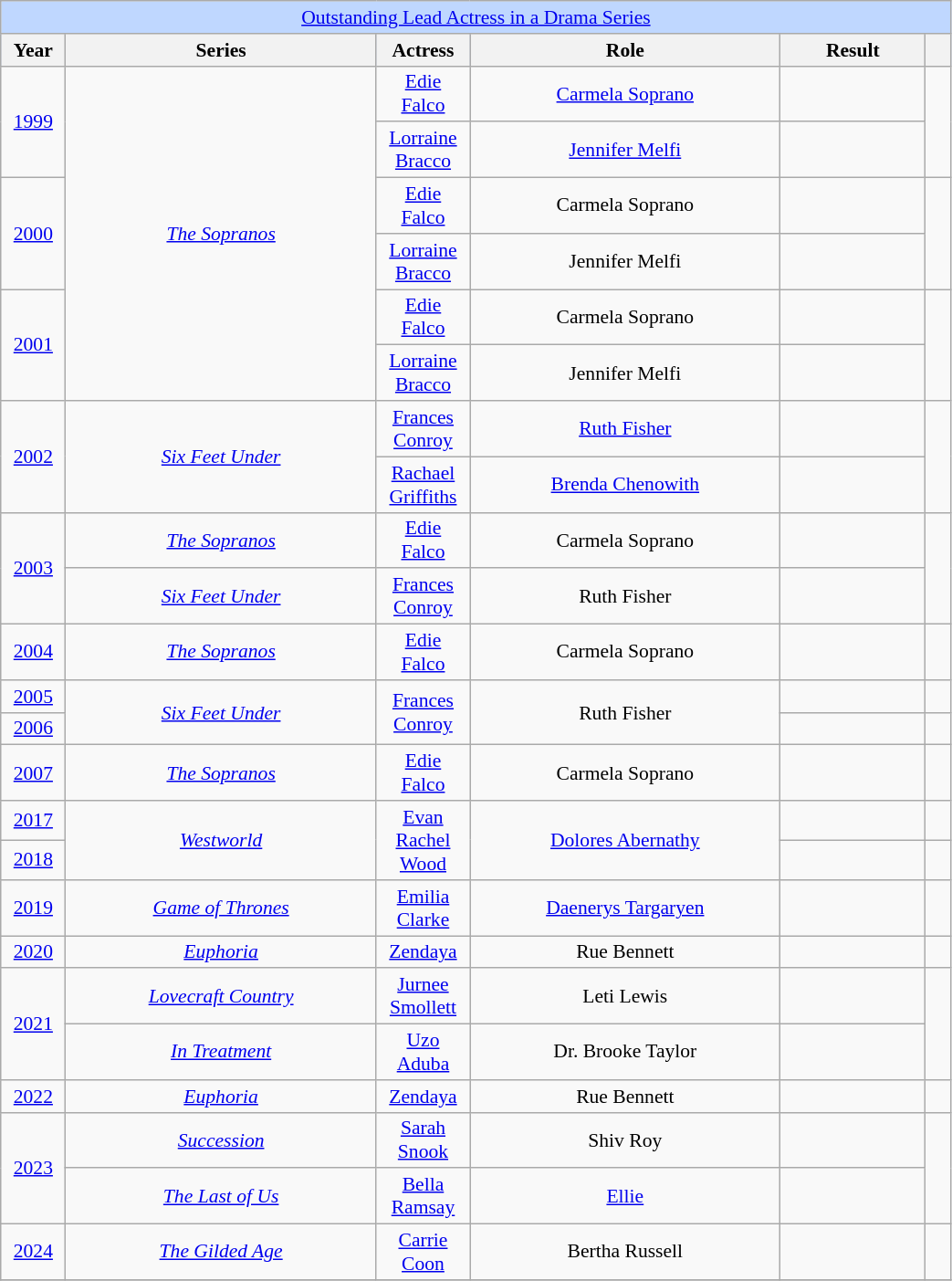<table class="wikitable plainrowheaders" style="text-align: center; font-size: 90%" width=55%>
<tr ---- bgcolor="#bfd7ff">
<td colspan=6 align=center><a href='#'>Outstanding Lead Actress in a Drama Series</a></td>
</tr>
<tr ---- bgcolor="#bfd7ff">
<th scope="col" style="width:1%;">Year</th>
<th scope="col" style="width:12%;">Series</th>
<th scope="col" style="width:1%;">Actress</th>
<th scope="col" style="width:12%;">Role</th>
<th scope="col" style="width:5%;">Result</th>
<th scope="col" style="width:1%;"></th>
</tr>
<tr>
<td rowspan="2"><a href='#'>1999</a></td>
<td rowspan="6"><em><a href='#'>The Sopranos</a></em></td>
<td><a href='#'>Edie Falco</a></td>
<td><a href='#'>Carmela Soprano</a></td>
<td></td>
<td rowspan="2"></td>
</tr>
<tr>
<td><a href='#'>Lorraine Bracco</a></td>
<td><a href='#'>Jennifer Melfi</a></td>
<td></td>
</tr>
<tr>
<td rowspan="2"><a href='#'>2000</a></td>
<td><a href='#'>Edie Falco</a></td>
<td>Carmela Soprano</td>
<td></td>
<td rowspan="2"></td>
</tr>
<tr>
<td><a href='#'>Lorraine Bracco</a></td>
<td>Jennifer Melfi</td>
<td></td>
</tr>
<tr>
<td rowspan="2"><a href='#'>2001</a></td>
<td><a href='#'>Edie Falco</a></td>
<td>Carmela Soprano</td>
<td></td>
<td rowspan="2"></td>
</tr>
<tr>
<td><a href='#'>Lorraine Bracco</a></td>
<td>Jennifer Melfi</td>
<td></td>
</tr>
<tr>
<td rowspan="2"><a href='#'>2002</a></td>
<td rowspan="2"><a href='#'><em>Six Feet Under</em></a></td>
<td><a href='#'>Frances Conroy</a></td>
<td><a href='#'>Ruth Fisher</a></td>
<td></td>
<td rowspan="2"></td>
</tr>
<tr>
<td><a href='#'>Rachael Griffiths</a></td>
<td><a href='#'>Brenda Chenowith</a></td>
<td></td>
</tr>
<tr>
<td rowspan="2"><a href='#'>2003</a></td>
<td><em><a href='#'>The Sopranos</a></em></td>
<td><a href='#'>Edie Falco</a></td>
<td>Carmela Soprano</td>
<td></td>
<td rowspan="2"></td>
</tr>
<tr>
<td><a href='#'><em>Six Feet Under</em></a></td>
<td><a href='#'>Frances Conroy</a></td>
<td>Ruth Fisher</td>
<td></td>
</tr>
<tr>
<td><a href='#'>2004</a></td>
<td><em><a href='#'>The Sopranos</a></em></td>
<td><a href='#'>Edie Falco</a></td>
<td>Carmela Soprano</td>
<td></td>
<td></td>
</tr>
<tr>
<td><a href='#'>2005</a></td>
<td rowspan="2"><a href='#'><em>Six Feet Under</em></a></td>
<td rowspan="2"><a href='#'>Frances Conroy</a></td>
<td rowspan="2">Ruth Fisher</td>
<td></td>
<td></td>
</tr>
<tr>
<td><a href='#'>2006</a></td>
<td></td>
<td></td>
</tr>
<tr>
<td><a href='#'>2007</a></td>
<td><em><a href='#'>The Sopranos</a></em></td>
<td><a href='#'>Edie Falco</a></td>
<td>Carmela Soprano</td>
<td></td>
<td></td>
</tr>
<tr>
<td><a href='#'>2017</a></td>
<td rowspan="2"><a href='#'><em>Westworld</em></a></td>
<td rowspan="2"><a href='#'>Evan Rachel Wood</a></td>
<td rowspan="2"><a href='#'>Dolores Abernathy</a></td>
<td></td>
<td></td>
</tr>
<tr>
<td><a href='#'>2018</a></td>
<td></td>
<td></td>
</tr>
<tr>
<td><a href='#'>2019</a></td>
<td><em><a href='#'>Game of Thrones</a></em></td>
<td><a href='#'>Emilia Clarke</a></td>
<td><a href='#'>Daenerys Targaryen</a></td>
<td></td>
<td></td>
</tr>
<tr>
<td><a href='#'>2020</a></td>
<td><em><a href='#'>Euphoria</a></em></td>
<td><a href='#'>Zendaya</a></td>
<td>Rue Bennett</td>
<td></td>
<td></td>
</tr>
<tr>
<td rowspan="2"><a href='#'>2021</a></td>
<td><em><a href='#'>Lovecraft Country</a></em></td>
<td><a href='#'>Jurnee Smollett</a></td>
<td>Leti Lewis</td>
<td></td>
<td rowspan="2"></td>
</tr>
<tr>
<td><em><a href='#'>In Treatment</a></em></td>
<td><a href='#'>Uzo Aduba</a></td>
<td>Dr. Brooke Taylor</td>
<td></td>
</tr>
<tr>
<td><a href='#'>2022</a></td>
<td><em><a href='#'>Euphoria</a></em></td>
<td><a href='#'>Zendaya</a></td>
<td>Rue Bennett</td>
<td></td>
<td></td>
</tr>
<tr>
<td rowspan="2"><a href='#'>2023</a></td>
<td><em><a href='#'>Succession</a></em></td>
<td><a href='#'>Sarah Snook</a></td>
<td>Shiv Roy</td>
<td></td>
<td rowspan="2"></td>
</tr>
<tr>
<td><a href='#'><em>The Last of Us</em></a></td>
<td><a href='#'>Bella Ramsay</a></td>
<td><a href='#'>Ellie</a></td>
<td></td>
</tr>
<tr>
<td><a href='#'>2024</a></td>
<td><em><a href='#'>The Gilded Age</a></em></td>
<td><a href='#'>Carrie Coon</a></td>
<td>Bertha Russell</td>
<td></td>
<td></td>
</tr>
<tr>
</tr>
</table>
